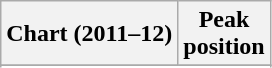<table class="wikitable sortable">
<tr>
<th scope="col">Chart (2011–12)</th>
<th scope="col">Peak<br>position</th>
</tr>
<tr>
</tr>
<tr>
</tr>
<tr>
</tr>
<tr>
</tr>
</table>
